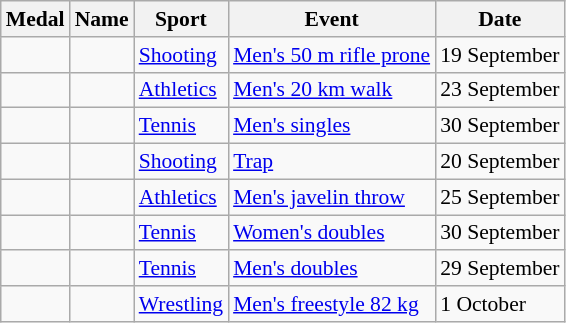<table class="wikitable sortable" style="font-size:90%">
<tr>
<th>Medal</th>
<th>Name</th>
<th>Sport</th>
<th>Event</th>
<th>Date</th>
</tr>
<tr>
<td></td>
<td></td>
<td><a href='#'>Shooting</a></td>
<td><a href='#'>Men's 50 m rifle prone</a></td>
<td>19 September</td>
</tr>
<tr>
<td></td>
<td></td>
<td><a href='#'>Athletics</a></td>
<td><a href='#'>Men's 20 km walk</a></td>
<td>23 September</td>
</tr>
<tr>
<td></td>
<td></td>
<td><a href='#'>Tennis</a></td>
<td><a href='#'>Men's singles</a></td>
<td>30 September</td>
</tr>
<tr>
<td></td>
<td></td>
<td><a href='#'>Shooting</a></td>
<td><a href='#'>Trap</a></td>
<td>20 September</td>
</tr>
<tr>
<td></td>
<td></td>
<td><a href='#'>Athletics</a></td>
<td><a href='#'>Men's javelin throw</a></td>
<td>25 September</td>
</tr>
<tr>
<td></td>
<td><br></td>
<td><a href='#'>Tennis</a></td>
<td><a href='#'>Women's doubles</a></td>
<td>30 September</td>
</tr>
<tr>
<td></td>
<td><br></td>
<td><a href='#'>Tennis</a></td>
<td><a href='#'>Men's doubles</a></td>
<td>29 September</td>
</tr>
<tr>
<td></td>
<td></td>
<td><a href='#'>Wrestling</a></td>
<td><a href='#'>Men's freestyle 82 kg</a></td>
<td>1 October</td>
</tr>
</table>
